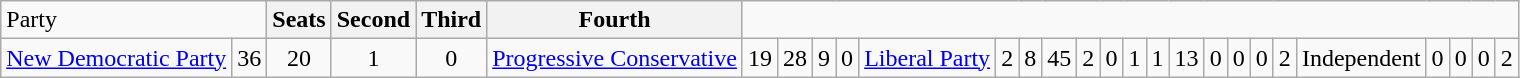<table class="wikitable">
<tr>
<td colspan=2>Party</td>
<th>Seats</th>
<th>Second</th>
<th>Third</th>
<th>Fourth</th>
</tr>
<tr>
<td><a href='#'>New Democratic Party</a></td>
<td align=center>36</td>
<td align=center>20</td>
<td align=center>1</td>
<td align=center>0<br></td>
<td><a href='#'>Progressive Conservative</a></td>
<td align=center>19</td>
<td align=center>28</td>
<td align=center>9</td>
<td align=center>0<br></td>
<td><a href='#'>Liberal Party</a></td>
<td align=center>2</td>
<td align=center>8</td>
<td align=center>45</td>
<td align=center>2<br></td>
<td align=center>0</td>
<td align=center>1</td>
<td align=center>1</td>
<td align=center>13<br></td>
<td align=center>0</td>
<td align=center>0</td>
<td align=center>0</td>
<td align=center>2<br></td>
<td>Independent</td>
<td align=center>0</td>
<td align=center>0</td>
<td align=center>0</td>
<td align=center>2</td>
</tr>
</table>
